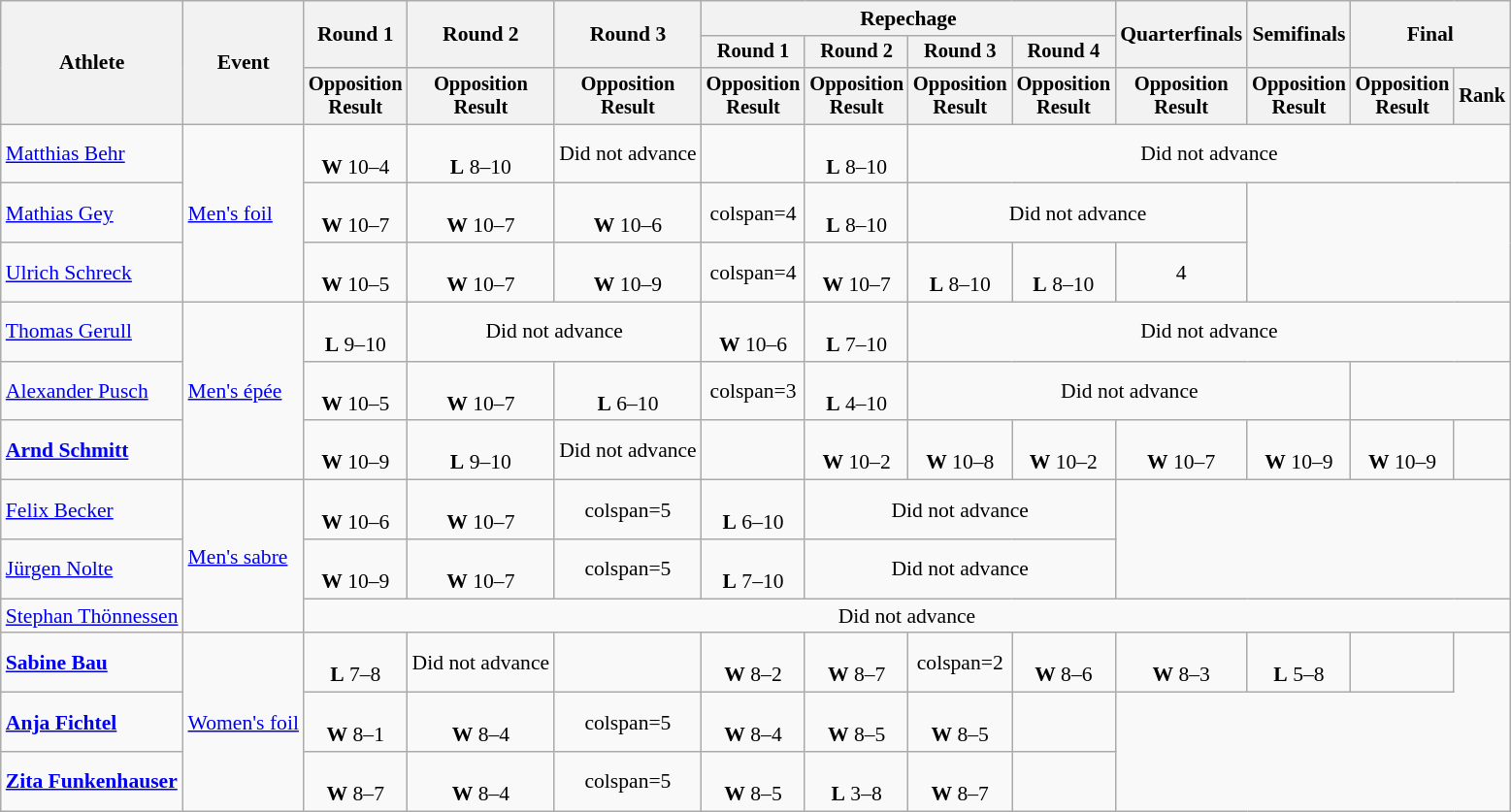<table class="wikitable" style="font-size:90%">
<tr>
<th rowspan="3">Athlete</th>
<th rowspan="3">Event</th>
<th rowspan="2">Round 1</th>
<th rowspan="2">Round 2</th>
<th rowspan="2">Round 3</th>
<th colspan=4>Repechage</th>
<th rowspan="2">Quarterfinals</th>
<th rowspan="2">Semifinals</th>
<th rowspan="2" colspan=2>Final</th>
</tr>
<tr style="font-size:95%">
<th>Round 1</th>
<th>Round 2</th>
<th>Round 3</th>
<th>Round 4</th>
</tr>
<tr style="font-size:95%">
<th>Opposition<br>Result</th>
<th>Opposition<br>Result</th>
<th>Opposition<br>Result</th>
<th>Opposition<br>Result</th>
<th>Opposition<br>Result</th>
<th>Opposition<br>Result</th>
<th>Opposition<br>Result</th>
<th>Opposition<br>Result</th>
<th>Opposition<br>Result</th>
<th>Opposition<br>Result</th>
<th>Rank</th>
</tr>
<tr align=center>
<td align=left><a href='#'>Matthias Behr</a></td>
<td align=left rowspan=3><a href='#'>Men's foil</a></td>
<td><br><strong>W</strong> 10–4</td>
<td><br><strong>L</strong> 8–10</td>
<td>Did not advance</td>
<td></td>
<td><br><strong>L</strong> 8–10</td>
<td colspan=6>Did not advance</td>
</tr>
<tr align=center>
<td align=left><a href='#'>Mathias Gey</a></td>
<td><br><strong>W</strong> 10–7</td>
<td><br><strong>W</strong> 10–7</td>
<td><br><strong>W</strong> 10–6</td>
<td>colspan=4</td>
<td><br><strong>L</strong> 8–10</td>
<td colspan=3>Did not advance</td>
</tr>
<tr align=center>
<td align=left><a href='#'>Ulrich Schreck</a></td>
<td><br><strong>W</strong> 10–5</td>
<td><br><strong>W</strong> 10–7</td>
<td><br><strong>W</strong> 10–9</td>
<td>colspan=4</td>
<td><br><strong>W</strong> 10–7</td>
<td><br><strong>L</strong> 8–10</td>
<td><br><strong>L</strong> 8–10</td>
<td>4</td>
</tr>
<tr align=center>
<td align=left><a href='#'>Thomas Gerull</a></td>
<td align=left rowspan=3><a href='#'>Men's épée</a></td>
<td><br><strong>L</strong> 9–10</td>
<td colspan=2>Did not advance</td>
<td><br><strong>W</strong> 10–6</td>
<td><br><strong>L</strong> 7–10</td>
<td colspan=6>Did not advance</td>
</tr>
<tr align=center>
<td align=left><a href='#'>Alexander Pusch</a></td>
<td><br><strong>W</strong> 10–5</td>
<td><br><strong>W</strong> 10–7</td>
<td><br><strong>L</strong> 6–10</td>
<td>colspan=3</td>
<td><br><strong>L</strong> 4–10</td>
<td colspan=4>Did not advance</td>
</tr>
<tr align=center>
<td align=left><strong><a href='#'>Arnd Schmitt</a></strong></td>
<td><br><strong>W</strong> 10–9</td>
<td><br><strong>L</strong> 9–10</td>
<td>Did not advance</td>
<td></td>
<td><br><strong>W</strong> 10–2</td>
<td><br><strong>W</strong> 10–8</td>
<td><br><strong>W</strong> 10–2</td>
<td><br><strong>W</strong> 10–7</td>
<td><br><strong>W</strong> 10–9</td>
<td><br><strong>W</strong> 10–9</td>
<td></td>
</tr>
<tr align=center>
<td align=left><a href='#'>Felix Becker</a></td>
<td align=left rowspan=3><a href='#'>Men's sabre</a></td>
<td><br><strong>W</strong> 10–6</td>
<td><br><strong>W</strong> 10–7</td>
<td>colspan=5</td>
<td><br><strong>L</strong> 6–10</td>
<td colspan=3>Did not advance</td>
</tr>
<tr align=center>
<td align=left><a href='#'>Jürgen Nolte</a></td>
<td><br><strong>W</strong> 10–9</td>
<td><br><strong>W</strong> 10–7</td>
<td>colspan=5</td>
<td><br><strong>L</strong> 7–10</td>
<td colspan=3>Did not advance</td>
</tr>
<tr align=center>
<td align=left><a href='#'>Stephan Thönnessen</a></td>
<td colspan=11>Did not advance</td>
</tr>
<tr align=center>
<td align=left><strong><a href='#'>Sabine Bau</a></strong></td>
<td align=left rowspan=3><a href='#'>Women's foil</a></td>
<td><br><strong>L</strong> 7–8</td>
<td>Did not advance</td>
<td></td>
<td><br><strong>W</strong> 8–2</td>
<td><br><strong>W</strong> 8–7</td>
<td>colspan=2</td>
<td><br><strong>W</strong> 8–6</td>
<td><br><strong>W</strong> 8–3</td>
<td><br><strong>L</strong> 5–8</td>
<td></td>
</tr>
<tr align=center>
<td align=left><strong><a href='#'>Anja Fichtel</a></strong></td>
<td><br><strong>W</strong> 8–1</td>
<td><br><strong>W</strong> 8–4</td>
<td>colspan=5</td>
<td><br><strong>W</strong> 8–4</td>
<td><br><strong>W</strong> 8–5</td>
<td><br><strong>W</strong> 8–5</td>
<td></td>
</tr>
<tr align=center>
<td align=left><strong><a href='#'>Zita Funkenhauser</a></strong></td>
<td><br><strong>W</strong> 8–7</td>
<td><br><strong>W</strong> 8–4</td>
<td>colspan=5</td>
<td><br><strong>W</strong> 8–5</td>
<td><br><strong>L</strong> 3–8</td>
<td><br><strong>W</strong> 8–7</td>
<td></td>
</tr>
</table>
